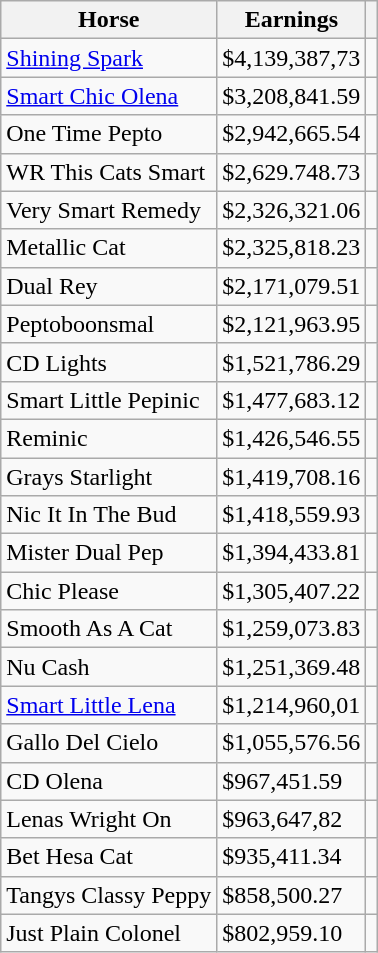<table class="wikitable">
<tr>
<th>Horse</th>
<th>Earnings</th>
<th></th>
</tr>
<tr>
<td><a href='#'>Shining Spark</a></td>
<td>$4,139,387,73</td>
<td></td>
</tr>
<tr>
<td><a href='#'>Smart Chic Olena</a></td>
<td>$3,208,841.59</td>
<td></td>
</tr>
<tr>
<td>One Time Pepto</td>
<td>$2,942,665.54</td>
<td></td>
</tr>
<tr>
<td>WR This Cats Smart</td>
<td>$2,629.748.73</td>
<td></td>
</tr>
<tr>
<td>Very Smart Remedy</td>
<td>$2,326,321.06</td>
<td></td>
</tr>
<tr>
<td>Metallic Cat</td>
<td>$2,325,818.23</td>
<td></td>
</tr>
<tr>
<td>Dual Rey</td>
<td>$2,171,079.51</td>
<td></td>
</tr>
<tr>
<td>Peptoboonsmal</td>
<td>$2,121,963.95</td>
<td></td>
</tr>
<tr>
<td>CD Lights</td>
<td>$1,521,786.29</td>
<td></td>
</tr>
<tr>
<td>Smart Little Pepinic</td>
<td>$1,477,683.12</td>
<td></td>
</tr>
<tr>
<td>Reminic</td>
<td>$1,426,546.55</td>
<td></td>
</tr>
<tr>
<td>Grays Starlight</td>
<td>$1,419,708.16</td>
<td></td>
</tr>
<tr>
<td>Nic It In The Bud</td>
<td>$1,418,559.93</td>
<td></td>
</tr>
<tr>
<td>Mister Dual Pep</td>
<td>$1,394,433.81</td>
<td></td>
</tr>
<tr>
<td>Chic Please</td>
<td>$1,305,407.22</td>
<td></td>
</tr>
<tr>
<td>Smooth As A Cat</td>
<td>$1,259,073.83</td>
<td></td>
</tr>
<tr>
<td>Nu Cash</td>
<td>$1,251,369.48</td>
<td></td>
</tr>
<tr>
<td><a href='#'>Smart Little Lena</a></td>
<td>$1,214,960,01</td>
<td></td>
</tr>
<tr>
<td>Gallo Del Cielo</td>
<td>$1,055,576.56</td>
<td></td>
</tr>
<tr>
<td>CD Olena</td>
<td>$967,451.59</td>
<td></td>
</tr>
<tr>
<td>Lenas Wright On</td>
<td>$963,647,82</td>
<td></td>
</tr>
<tr>
<td>Bet Hesa Cat</td>
<td>$935,411.34</td>
<td></td>
</tr>
<tr>
<td>Tangys Classy Peppy</td>
<td>$858,500.27</td>
<td></td>
</tr>
<tr>
<td>Just Plain Colonel</td>
<td>$802,959.10</td>
<td></td>
</tr>
</table>
